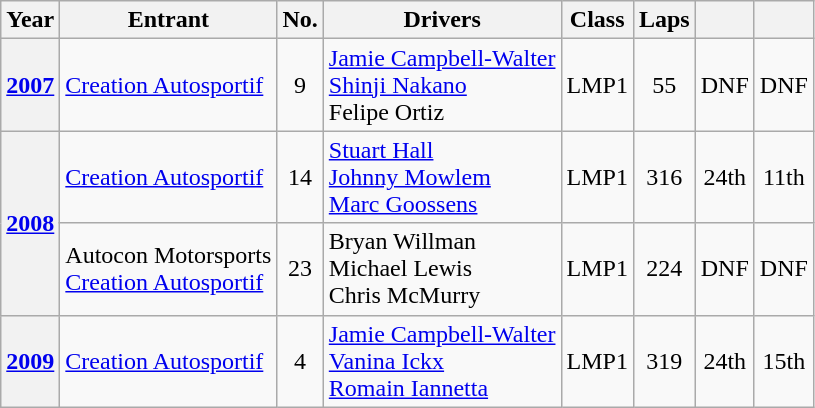<table class="wikitable">
<tr>
<th>Year</th>
<th>Entrant</th>
<th>No.</th>
<th>Drivers</th>
<th>Class</th>
<th>Laps</th>
<th></th>
<th></th>
</tr>
<tr>
<th><a href='#'>2007</a></th>
<td> <a href='#'>Creation Autosportif</a></td>
<td align="center">9</td>
<td> <a href='#'>Jamie Campbell-Walter</a><br> <a href='#'>Shinji Nakano</a><br> Felipe Ortiz</td>
<td align="center">LMP1</td>
<td align="center">55</td>
<td align="center">DNF</td>
<td align="center">DNF</td>
</tr>
<tr>
<th rowspan="2"><a href='#'>2008</a></th>
<td> <a href='#'>Creation Autosportif</a></td>
<td align="center">14</td>
<td> <a href='#'>Stuart Hall</a><br> <a href='#'>Johnny Mowlem</a><br> <a href='#'>Marc Goossens</a></td>
<td align="center">LMP1</td>
<td align="center">316</td>
<td align="center">24th</td>
<td align="center">11th</td>
</tr>
<tr>
<td> Autocon Motorsports<br> <a href='#'>Creation Autosportif</a></td>
<td align="center">23</td>
<td> Bryan Willman<br> Michael Lewis<br> Chris McMurry</td>
<td align="center">LMP1</td>
<td align="center">224</td>
<td align="center">DNF</td>
<td align="center">DNF</td>
</tr>
<tr>
<th><a href='#'>2009</a></th>
<td> <a href='#'>Creation Autosportif</a></td>
<td align="center">4</td>
<td> <a href='#'>Jamie Campbell-Walter</a><br> <a href='#'>Vanina Ickx</a><br> <a href='#'>Romain Iannetta</a></td>
<td align="center">LMP1</td>
<td align="center">319</td>
<td align="center">24th</td>
<td align="center">15th</td>
</tr>
</table>
